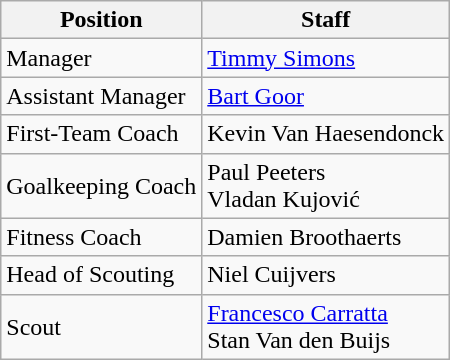<table class="wikitable">
<tr>
<th>Position</th>
<th>Staff</th>
</tr>
<tr>
<td>Manager</td>
<td> <a href='#'>Timmy Simons</a></td>
</tr>
<tr>
<td>Assistant Manager</td>
<td> <a href='#'>Bart Goor</a></td>
</tr>
<tr>
<td>First-Team Coach</td>
<td> Kevin Van Haesendonck</td>
</tr>
<tr>
<td>Goalkeeping Coach</td>
<td> Paul Peeters <br>  Vladan Kujović</td>
</tr>
<tr>
<td>Fitness Coach</td>
<td> Damien Broothaerts</td>
</tr>
<tr>
<td>Head of Scouting</td>
<td> Niel Cuijvers</td>
</tr>
<tr>
<td>Scout</td>
<td> <a href='#'>Francesco Carratta</a> <br>  Stan Van den Buijs</td>
</tr>
</table>
